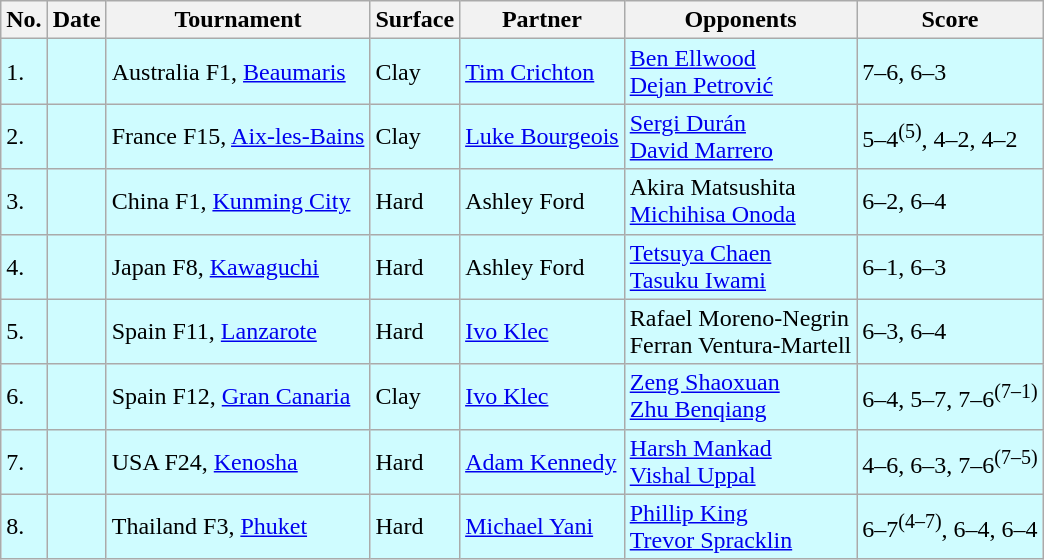<table class="sortable wikitable">
<tr>
<th>No.</th>
<th>Date</th>
<th>Tournament</th>
<th>Surface</th>
<th>Partner</th>
<th>Opponents</th>
<th class="unsortable">Score</th>
</tr>
<tr style="background:#cffcff;">
<td>1.</td>
<td></td>
<td>Australia F1, <a href='#'>Beaumaris</a></td>
<td>Clay</td>
<td> <a href='#'>Tim Crichton</a></td>
<td> <a href='#'>Ben Ellwood</a> <br>  <a href='#'>Dejan Petrović</a></td>
<td>7–6, 6–3</td>
</tr>
<tr style="background:#cffcff;">
<td>2.</td>
<td></td>
<td>France F15, <a href='#'>Aix-les-Bains</a></td>
<td>Clay</td>
<td> <a href='#'>Luke Bourgeois</a></td>
<td> <a href='#'>Sergi Durán</a> <br>  <a href='#'>David Marrero</a></td>
<td>5–4<sup>(5)</sup>, 4–2, 4–2</td>
</tr>
<tr style="background:#cffcff;">
<td>3.</td>
<td></td>
<td>China F1, <a href='#'>Kunming City</a></td>
<td>Hard</td>
<td> Ashley Ford</td>
<td> Akira Matsushita <br>  <a href='#'>Michihisa Onoda</a></td>
<td>6–2, 6–4</td>
</tr>
<tr style="background:#cffcff;">
<td>4.</td>
<td></td>
<td>Japan F8, <a href='#'>Kawaguchi</a></td>
<td>Hard</td>
<td> Ashley Ford</td>
<td> <a href='#'>Tetsuya Chaen</a> <br>  <a href='#'>Tasuku Iwami</a></td>
<td>6–1, 6–3</td>
</tr>
<tr style="background:#cffcff;">
<td>5.</td>
<td></td>
<td>Spain F11, <a href='#'>Lanzarote</a></td>
<td>Hard</td>
<td> <a href='#'>Ivo Klec</a></td>
<td> Rafael Moreno-Negrin <br>  Ferran Ventura-Martell</td>
<td>6–3, 6–4</td>
</tr>
<tr style="background:#cffcff;">
<td>6.</td>
<td></td>
<td>Spain F12, <a href='#'>Gran Canaria</a></td>
<td>Clay</td>
<td> <a href='#'>Ivo Klec</a></td>
<td> <a href='#'>Zeng Shaoxuan</a> <br>  <a href='#'>Zhu Benqiang</a></td>
<td>6–4, 5–7, 7–6<sup>(7–1)</sup></td>
</tr>
<tr style="background:#cffcff;">
<td>7.</td>
<td></td>
<td>USA F24, <a href='#'>Kenosha</a></td>
<td>Hard</td>
<td> <a href='#'>Adam Kennedy</a></td>
<td> <a href='#'>Harsh Mankad</a> <br>  <a href='#'>Vishal Uppal</a></td>
<td>4–6, 6–3, 7–6<sup>(7–5)</sup></td>
</tr>
<tr style="background:#cffcff;">
<td>8.</td>
<td></td>
<td>Thailand F3, <a href='#'>Phuket</a></td>
<td>Hard</td>
<td> <a href='#'>Michael Yani</a></td>
<td> <a href='#'>Phillip King</a> <br>  <a href='#'>Trevor Spracklin</a></td>
<td>6–7<sup>(4–7)</sup>, 6–4, 6–4</td>
</tr>
</table>
